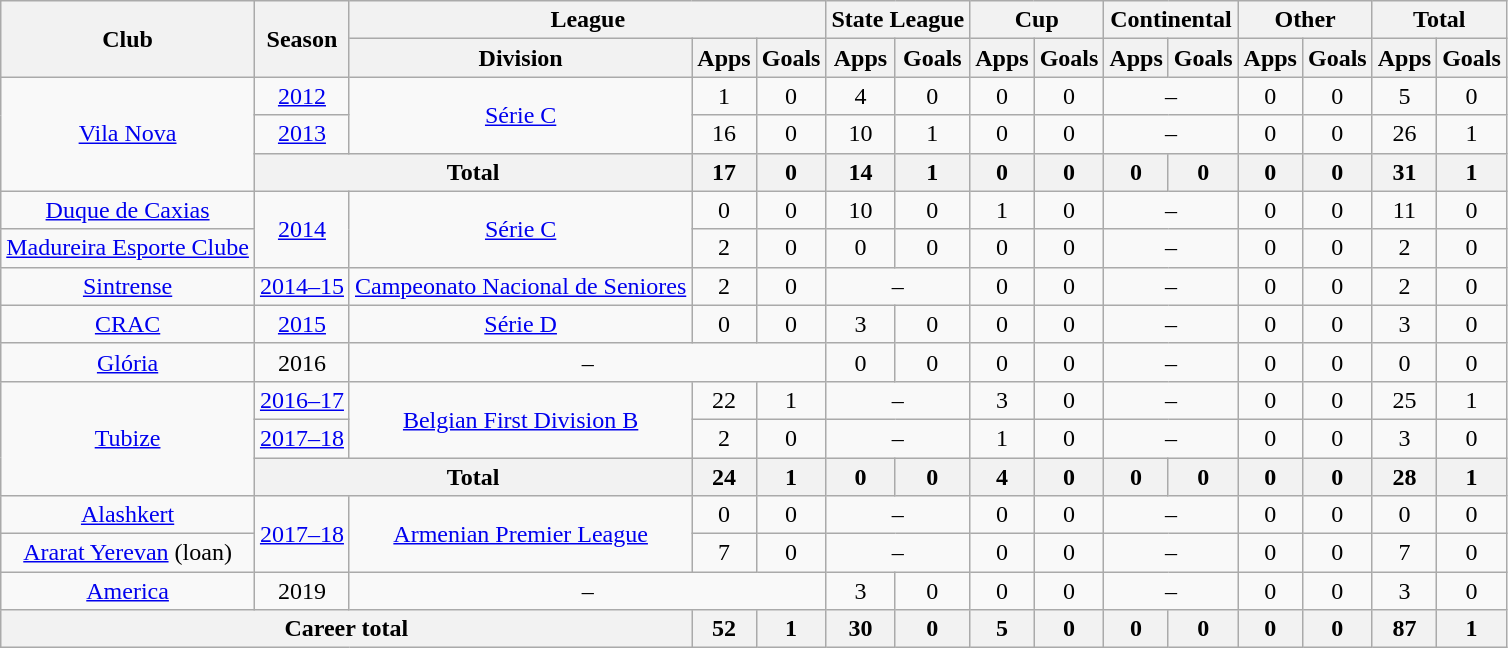<table class="wikitable" style="text-align: center">
<tr>
<th rowspan="2">Club</th>
<th rowspan="2">Season</th>
<th colspan="3">League</th>
<th colspan="2">State League</th>
<th colspan="2">Cup</th>
<th colspan="2">Continental</th>
<th colspan="2">Other</th>
<th colspan="2">Total</th>
</tr>
<tr>
<th>Division</th>
<th>Apps</th>
<th>Goals</th>
<th>Apps</th>
<th>Goals</th>
<th>Apps</th>
<th>Goals</th>
<th>Apps</th>
<th>Goals</th>
<th>Apps</th>
<th>Goals</th>
<th>Apps</th>
<th>Goals</th>
</tr>
<tr>
<td rowspan="3"><a href='#'>Vila Nova</a></td>
<td><a href='#'>2012</a></td>
<td rowspan="2"><a href='#'>Série C</a></td>
<td>1</td>
<td>0</td>
<td>4</td>
<td>0</td>
<td>0</td>
<td>0</td>
<td colspan="2">–</td>
<td>0</td>
<td>0</td>
<td>5</td>
<td>0</td>
</tr>
<tr>
<td><a href='#'>2013</a></td>
<td>16</td>
<td>0</td>
<td>10</td>
<td>1</td>
<td>0</td>
<td>0</td>
<td colspan="2">–</td>
<td>0</td>
<td>0</td>
<td>26</td>
<td>1</td>
</tr>
<tr>
<th colspan="2"><strong>Total</strong></th>
<th>17</th>
<th>0</th>
<th>14</th>
<th>1</th>
<th>0</th>
<th>0</th>
<th>0</th>
<th>0</th>
<th>0</th>
<th>0</th>
<th>31</th>
<th>1</th>
</tr>
<tr>
<td><a href='#'>Duque de Caxias</a></td>
<td rowspan="2"><a href='#'>2014</a></td>
<td rowspan="2"><a href='#'>Série C</a></td>
<td>0</td>
<td>0</td>
<td>10</td>
<td>0</td>
<td>1</td>
<td>0</td>
<td colspan="2">–</td>
<td>0</td>
<td>0</td>
<td>11</td>
<td>0</td>
</tr>
<tr>
<td><a href='#'>Madureira Esporte Clube</a></td>
<td>2</td>
<td>0</td>
<td>0</td>
<td>0</td>
<td>0</td>
<td>0</td>
<td colspan="2">–</td>
<td>0</td>
<td>0</td>
<td>2</td>
<td>0</td>
</tr>
<tr>
<td><a href='#'>Sintrense</a></td>
<td><a href='#'>2014–15</a></td>
<td><a href='#'>Campeonato Nacional de Seniores</a></td>
<td>2</td>
<td>0</td>
<td colspan="2">–</td>
<td>0</td>
<td>0</td>
<td colspan="2">–</td>
<td>0</td>
<td>0</td>
<td>2</td>
<td>0</td>
</tr>
<tr>
<td><a href='#'>CRAC</a></td>
<td><a href='#'>2015</a></td>
<td><a href='#'>Série D</a></td>
<td>0</td>
<td>0</td>
<td>3</td>
<td>0</td>
<td>0</td>
<td>0</td>
<td colspan="2">–</td>
<td>0</td>
<td>0</td>
<td>3</td>
<td>0</td>
</tr>
<tr>
<td><a href='#'>Glória</a></td>
<td>2016</td>
<td colspan="3">–</td>
<td>0</td>
<td>0</td>
<td>0</td>
<td>0</td>
<td colspan="2">–</td>
<td>0</td>
<td>0</td>
<td>0</td>
<td>0</td>
</tr>
<tr>
<td rowspan="3"><a href='#'>Tubize</a></td>
<td><a href='#'>2016–17</a></td>
<td rowspan="2"><a href='#'>Belgian First Division B</a></td>
<td>22</td>
<td>1</td>
<td colspan="2">–</td>
<td>3</td>
<td>0</td>
<td colspan="2">–</td>
<td>0</td>
<td>0</td>
<td>25</td>
<td>1</td>
</tr>
<tr>
<td><a href='#'>2017–18</a></td>
<td>2</td>
<td>0</td>
<td colspan="2">–</td>
<td>1</td>
<td>0</td>
<td colspan="2">–</td>
<td>0</td>
<td>0</td>
<td>3</td>
<td>0</td>
</tr>
<tr>
<th colspan="2"><strong>Total</strong></th>
<th>24</th>
<th>1</th>
<th>0</th>
<th>0</th>
<th>4</th>
<th>0</th>
<th>0</th>
<th>0</th>
<th>0</th>
<th>0</th>
<th>28</th>
<th>1</th>
</tr>
<tr>
<td><a href='#'>Alashkert</a></td>
<td rowspan="2"><a href='#'>2017–18</a></td>
<td rowspan="2"><a href='#'>Armenian Premier League</a></td>
<td>0</td>
<td>0</td>
<td colspan="2">–</td>
<td>0</td>
<td>0</td>
<td colspan="2">–</td>
<td>0</td>
<td>0</td>
<td>0</td>
<td>0</td>
</tr>
<tr>
<td><a href='#'>Ararat Yerevan</a> (loan)</td>
<td>7</td>
<td>0</td>
<td colspan="2">–</td>
<td>0</td>
<td>0</td>
<td colspan="2">–</td>
<td>0</td>
<td>0</td>
<td>7</td>
<td>0</td>
</tr>
<tr>
<td><a href='#'>America</a></td>
<td>2019</td>
<td colspan="3">–</td>
<td>3</td>
<td>0</td>
<td>0</td>
<td>0</td>
<td colspan="2">–</td>
<td>0</td>
<td>0</td>
<td>3</td>
<td>0</td>
</tr>
<tr>
<th colspan=3>Career total</th>
<th>52</th>
<th>1</th>
<th>30</th>
<th>0</th>
<th>5</th>
<th>0</th>
<th>0</th>
<th>0</th>
<th>0</th>
<th>0</th>
<th>87</th>
<th>1</th>
</tr>
</table>
